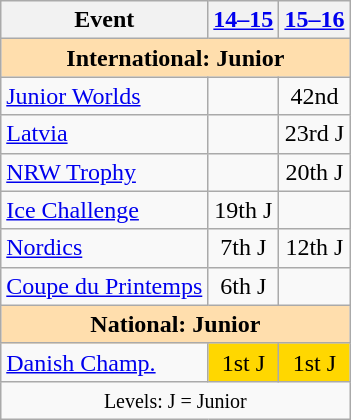<table class="wikitable" style="text-align:center">
<tr>
<th>Event</th>
<th><a href='#'>14–15</a></th>
<th><a href='#'>15–16</a></th>
</tr>
<tr>
<th style="background-color: #ffdead;" colspan=3 align="center">International: Junior</th>
</tr>
<tr>
<td align=left><a href='#'>Junior Worlds</a></td>
<td></td>
<td>42nd</td>
</tr>
<tr>
<td align=left> <a href='#'>Latvia</a></td>
<td></td>
<td>23rd J</td>
</tr>
<tr>
<td align=left><a href='#'>NRW Trophy</a></td>
<td></td>
<td>20th J</td>
</tr>
<tr>
<td align=left><a href='#'>Ice Challenge</a></td>
<td>19th J</td>
<td></td>
</tr>
<tr>
<td align=left><a href='#'>Nordics</a></td>
<td>7th J</td>
<td>12th J</td>
</tr>
<tr>
<td align=left><a href='#'>Coupe du Printemps</a></td>
<td>6th J</td>
<td></td>
</tr>
<tr>
<th style="background-color: #ffdead;" colspan=3 align="center">National: Junior</th>
</tr>
<tr>
<td align=left><a href='#'>Danish Champ.</a></td>
<td bgcolor=gold>1st J</td>
<td bgcolor=gold>1st J</td>
</tr>
<tr>
<td colspan=8 align="center"><small>Levels: J = Junior</small></td>
</tr>
</table>
